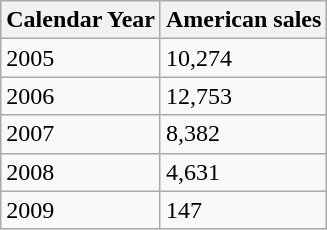<table class="wikitable">
<tr>
<th>Calendar Year</th>
<th>American sales</th>
</tr>
<tr>
<td>2005</td>
<td>10,274</td>
</tr>
<tr>
<td>2006</td>
<td>12,753</td>
</tr>
<tr>
<td>2007</td>
<td>8,382</td>
</tr>
<tr>
<td>2008</td>
<td>4,631</td>
</tr>
<tr>
<td>2009</td>
<td>147</td>
</tr>
</table>
